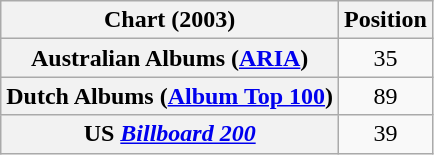<table class="wikitable plainrowheaders sortable">
<tr>
<th scope="col">Chart (2003)</th>
<th scope="col">Position</th>
</tr>
<tr>
<th scope="row">Australian Albums (<a href='#'>ARIA</a>)</th>
<td align="center">35</td>
</tr>
<tr>
<th scope="row">Dutch Albums (<a href='#'>Album Top 100</a>)</th>
<td align="center">89</td>
</tr>
<tr>
<th scope="row">US <em><a href='#'>Billboard 200</a></em></th>
<td align="center">39</td>
</tr>
</table>
